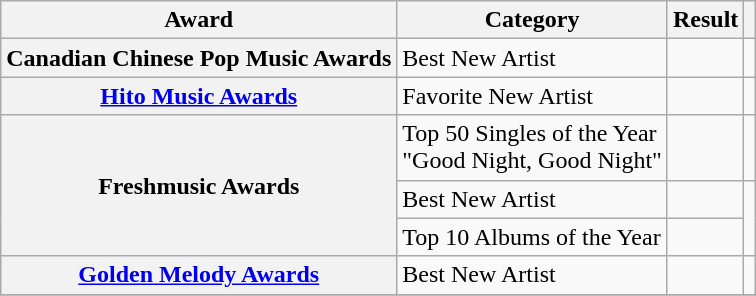<table class="wikitable sortable plainrowheaders">
<tr>
<th scope="col">Award</th>
<th scope="col">Category</th>
<th scope="col">Result</th>
<th scope="col" class="unsortable"></th>
</tr>
<tr>
<th scope="row">Canadian Chinese Pop Music Awards</th>
<td>Best New Artist</td>
<td></td>
<td align=center></td>
</tr>
<tr>
<th scope="row"><a href='#'>Hito Music Awards</a></th>
<td>Favorite New Artist</td>
<td></td>
<td align=center></td>
</tr>
<tr>
<th scope="row" rowspan=3>Freshmusic Awards</th>
<td>Top 50 Singles of the Year <br> "Good Night, Good Night"</td>
<td></td>
<td align=center></td>
</tr>
<tr>
<td>Best New Artist</td>
<td></td>
<td rowspan=2 align=center></td>
</tr>
<tr>
<td>Top 10 Albums of the Year</td>
<td></td>
</tr>
<tr>
<th scope="row"><a href='#'>Golden Melody Awards</a></th>
<td>Best New Artist</td>
<td></td>
<td align=center></td>
</tr>
<tr>
</tr>
</table>
